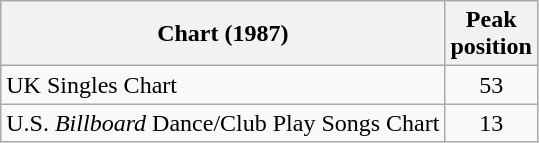<table class="wikitable sortable">
<tr>
<th>Chart (1987)</th>
<th>Peak<br>position</th>
</tr>
<tr>
<td align="left">UK Singles Chart</td>
<td style="text-align:center;">53</td>
</tr>
<tr>
<td align="left">U.S. <em>Billboard</em> Dance/Club Play Songs Chart</td>
<td style="text-align:center;">13</td>
</tr>
</table>
